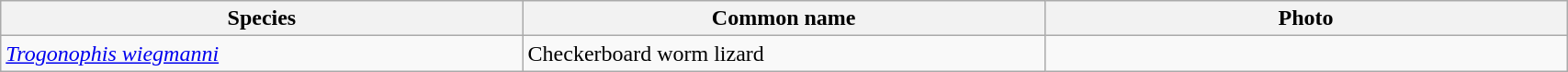<table class="wikitable" width="90%">
<tr>
<th width="25%">Species</th>
<th width="25%">Common name</th>
<th width="25%">Photo</th>
</tr>
<tr>
<td><em><a href='#'>Trogonophis wiegmanni</a></em></td>
<td>Checkerboard worm lizard</td>
<td></td>
</tr>
</table>
